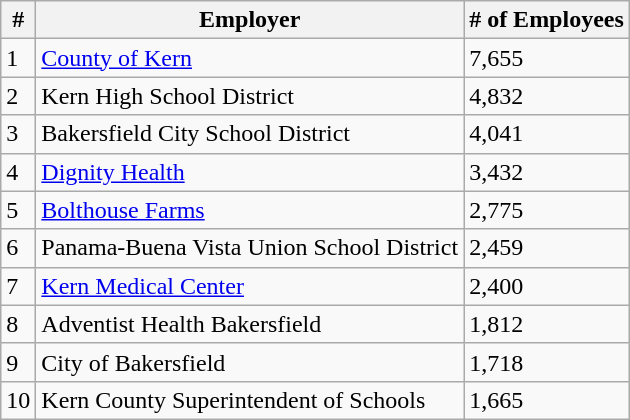<table class="wikitable">
<tr>
<th>#</th>
<th>Employer</th>
<th># of Employees</th>
</tr>
<tr>
<td>1</td>
<td><a href='#'>County of Kern</a></td>
<td>7,655</td>
</tr>
<tr>
<td>2</td>
<td>Kern High School District</td>
<td>4,832</td>
</tr>
<tr>
<td>3</td>
<td>Bakersfield City School District</td>
<td>4,041</td>
</tr>
<tr>
<td>4</td>
<td><a href='#'>Dignity Health</a></td>
<td>3,432</td>
</tr>
<tr>
<td>5</td>
<td><a href='#'>Bolthouse Farms</a></td>
<td>2,775</td>
</tr>
<tr>
<td>6</td>
<td>Panama-Buena Vista Union School District</td>
<td>2,459</td>
</tr>
<tr>
<td>7</td>
<td><a href='#'>Kern Medical Center</a></td>
<td>2,400</td>
</tr>
<tr>
<td>8</td>
<td>Adventist Health Bakersfield</td>
<td>1,812</td>
</tr>
<tr>
<td>9</td>
<td>City of Bakersfield</td>
<td>1,718</td>
</tr>
<tr>
<td>10</td>
<td>Kern County Superintendent of Schools</td>
<td>1,665</td>
</tr>
</table>
